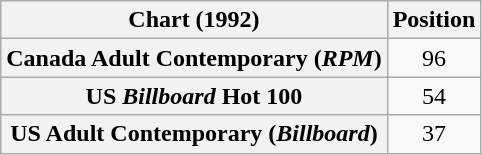<table class="wikitable plainrowheaders" style="text-align:center">
<tr>
<th>Chart (1992)</th>
<th>Position</th>
</tr>
<tr>
<th scope="row">Canada Adult Contemporary (<em>RPM</em>)</th>
<td>96</td>
</tr>
<tr>
<th scope="row">US <em>Billboard</em> Hot 100</th>
<td>54</td>
</tr>
<tr>
<th scope="row">US Adult Contemporary (<em>Billboard</em>)</th>
<td>37</td>
</tr>
</table>
